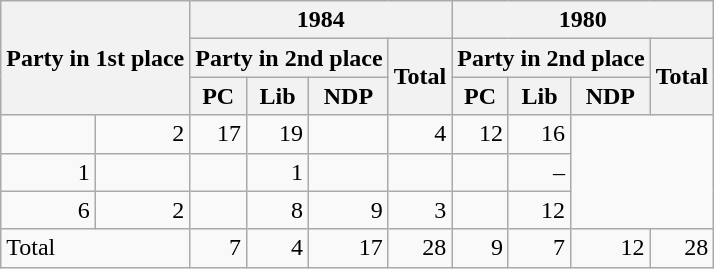<table class="wikitable" style="text-align:right;">
<tr>
<th rowspan="3" colspan="2" style="text-align:left;">Party in 1st place</th>
<th colspan="4">1984</th>
<th colspan="4">1980</th>
</tr>
<tr>
<th colspan="3">Party in 2nd place</th>
<th rowspan="2">Total</th>
<th colspan="3">Party in 2nd place</th>
<th rowspan="2">Total</th>
</tr>
<tr>
<th>PC</th>
<th>Lib</th>
<th>NDP</th>
<th>PC</th>
<th>Lib</th>
<th>NDP</th>
</tr>
<tr>
<td></td>
<td>2</td>
<td>17</td>
<td>19</td>
<td></td>
<td>4</td>
<td>12</td>
<td>16</td>
</tr>
<tr>
<td>1</td>
<td></td>
<td></td>
<td>1</td>
<td></td>
<td></td>
<td></td>
<td>–</td>
</tr>
<tr>
<td>6</td>
<td>2</td>
<td></td>
<td>8</td>
<td>9</td>
<td>3</td>
<td></td>
<td>12</td>
</tr>
<tr>
<td colspan="2" style="text-align:left;">Total</td>
<td>7</td>
<td>4</td>
<td>17</td>
<td>28</td>
<td>9</td>
<td>7</td>
<td>12</td>
<td>28</td>
</tr>
</table>
